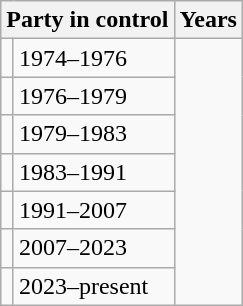<table class="wikitable">
<tr>
<th colspan=2>Party in control</th>
<th>Years</th>
</tr>
<tr>
<td></td>
<td>1974–1976</td>
</tr>
<tr>
<td></td>
<td>1976–1979</td>
</tr>
<tr>
<td></td>
<td>1979–1983</td>
</tr>
<tr>
<td></td>
<td>1983–1991</td>
</tr>
<tr>
<td></td>
<td>1991–2007</td>
</tr>
<tr>
<td></td>
<td>2007–2023</td>
</tr>
<tr>
<td></td>
<td>2023–present</td>
</tr>
</table>
